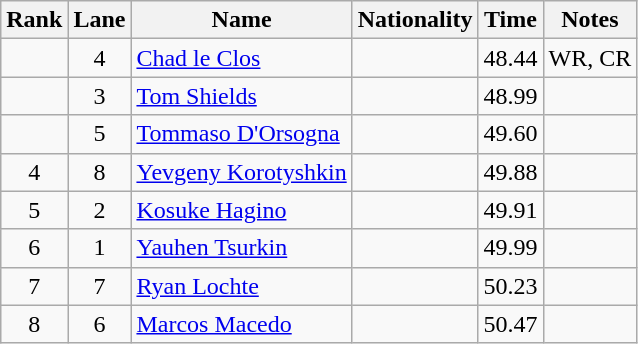<table class="wikitable sortable" style="text-align:center">
<tr>
<th>Rank</th>
<th>Lane</th>
<th>Name</th>
<th>Nationality</th>
<th>Time</th>
<th>Notes</th>
</tr>
<tr>
<td></td>
<td>4</td>
<td align=left><a href='#'>Chad le Clos</a></td>
<td align=left></td>
<td>48.44</td>
<td>WR, CR</td>
</tr>
<tr>
<td></td>
<td>3</td>
<td align=left><a href='#'>Tom Shields</a></td>
<td align=left></td>
<td>48.99</td>
<td></td>
</tr>
<tr>
<td></td>
<td>5</td>
<td align=left><a href='#'>Tommaso D'Orsogna</a></td>
<td align=left></td>
<td>49.60</td>
<td></td>
</tr>
<tr>
<td>4</td>
<td>8</td>
<td align=left><a href='#'>Yevgeny Korotyshkin</a></td>
<td align=left></td>
<td>49.88</td>
<td></td>
</tr>
<tr>
<td>5</td>
<td>2</td>
<td align=left><a href='#'>Kosuke Hagino</a></td>
<td align=left></td>
<td>49.91</td>
<td></td>
</tr>
<tr>
<td>6</td>
<td>1</td>
<td align=left><a href='#'>Yauhen Tsurkin</a></td>
<td align=left></td>
<td>49.99</td>
<td></td>
</tr>
<tr>
<td>7</td>
<td>7</td>
<td align=left><a href='#'>Ryan Lochte</a></td>
<td align=left></td>
<td>50.23</td>
<td></td>
</tr>
<tr>
<td>8</td>
<td>6</td>
<td align=left><a href='#'>Marcos Macedo</a></td>
<td align=left></td>
<td>50.47</td>
<td></td>
</tr>
</table>
